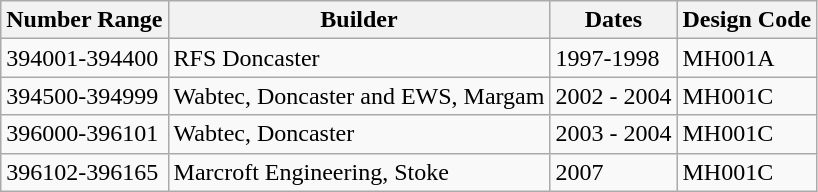<table class="wikitable">
<tr>
<th>Number Range</th>
<th>Builder</th>
<th>Dates</th>
<th>Design Code</th>
</tr>
<tr>
<td>394001-394400</td>
<td>RFS Doncaster</td>
<td>1997-1998</td>
<td>MH001A</td>
</tr>
<tr>
<td>394500-394999</td>
<td>Wabtec, Doncaster and EWS, Margam</td>
<td>2002 - 2004</td>
<td>MH001C</td>
</tr>
<tr>
<td>396000-396101</td>
<td>Wabtec, Doncaster</td>
<td>2003 - 2004</td>
<td>MH001C</td>
</tr>
<tr>
<td>396102-396165</td>
<td>Marcroft Engineering, Stoke</td>
<td>2007</td>
<td>MH001C</td>
</tr>
</table>
